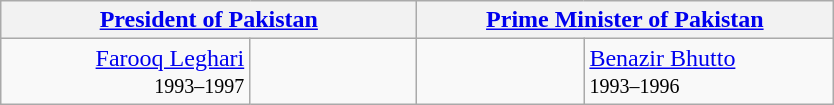<table class="wikitable">
<tr>
<th colspan="2" width="270"><a href='#'>President of Pakistan</a></th>
<th colspan="2" width="270"><a href='#'>Prime Minister of Pakistan</a></th>
</tr>
<tr>
<td align="right"><a href='#'>Farooq Leghari</a><br><small>1993–1997</small></td>
<td align="center" width="104"></td>
<td align="center" width="104"></td>
<td align="left"><a href='#'>Benazir Bhutto</a><br><small>1993–1996</small></td>
</tr>
</table>
